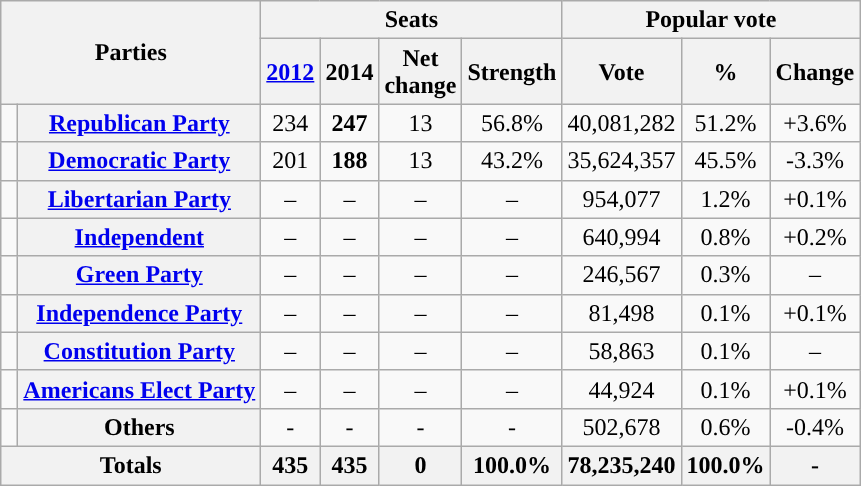<table class=wikitable style="text-align:center">
<tr>
<th rowspan=2 colspan=2>Parties</th>
<th colspan=4>Seats</th>
<th colspan=3>Popular vote</th>
</tr>
<tr style="background:#e9e9e9;">
<th><a href='#'>2012</a></th>
<th>2014</th>
<th>Net<br>change</th>
<th>Strength</th>
<th>Vote</th>
<th>%</th>
<th>Change</th>
</tr>
<tr>
<td style="background-color:"> </td>
<th><a href='#'>Republican Party</a></th>
<td>234</td>
<td><strong>247</strong></td>
<td> 13</td>
<td>56.8%</td>
<td>40,081,282</td>
<td>51.2%</td>
<td>+3.6%</td>
</tr>
<tr>
<td style="background-color:"> </td>
<th><a href='#'>Democratic Party</a></th>
<td>201</td>
<td><strong>188</strong></td>
<td> 13</td>
<td>43.2%</td>
<td>35,624,357</td>
<td>45.5%</td>
<td>-3.3%</td>
</tr>
<tr>
<td style="background-color:"> </td>
<th><a href='#'>Libertarian Party</a></th>
<td>–</td>
<td>–</td>
<td>–</td>
<td>–</td>
<td>954,077</td>
<td>1.2%</td>
<td>+0.1%</td>
</tr>
<tr>
<td style="background-color:"> </td>
<th><a href='#'>Independent</a></th>
<td>–</td>
<td>–</td>
<td>–</td>
<td>–</td>
<td>640,994</td>
<td>0.8%</td>
<td>+0.2%</td>
</tr>
<tr>
<td style="background-color:"> </td>
<th><a href='#'>Green Party</a></th>
<td>–</td>
<td>–</td>
<td>–</td>
<td>–</td>
<td>246,567</td>
<td>0.3%</td>
<td>–</td>
</tr>
<tr>
<td style="background-color:"> </td>
<th><a href='#'>Independence Party</a></th>
<td>–</td>
<td>–</td>
<td>–</td>
<td>–</td>
<td>81,498</td>
<td>0.1%</td>
<td>+0.1%</td>
</tr>
<tr>
<td style="background-color:"> </td>
<th><a href='#'>Constitution Party</a></th>
<td>–</td>
<td>–</td>
<td>–</td>
<td>–</td>
<td>58,863</td>
<td>0.1%</td>
<td>–</td>
</tr>
<tr>
<td style="background-color:"> </td>
<th><a href='#'>Americans Elect Party</a></th>
<td>–</td>
<td>–</td>
<td>–</td>
<td>–</td>
<td>44,924</td>
<td>0.1%</td>
<td>+0.1%</td>
</tr>
<tr>
<td style="background-color:"> </td>
<th>Others</th>
<td>-</td>
<td>-</td>
<td>-</td>
<td>-</td>
<td>502,678</td>
<td>0.6%</td>
<td>-0.4%</td>
</tr>
<tr>
<th colspan="2">Totals</th>
<th>435</th>
<th>435</th>
<th>0</th>
<th>100.0%</th>
<th>78,235,240</th>
<th>100.0%</th>
<th>-</th>
</tr>
</table>
